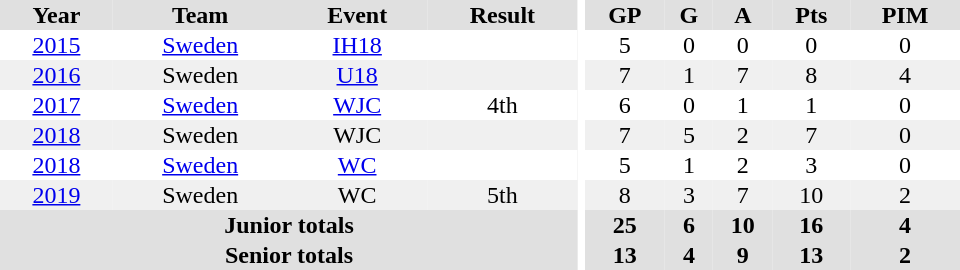<table border="0" cellpadding="1" cellspacing="0" ID="Table3" style="text-align:center; width:40em;">
<tr bgcolor="#e0e0e0">
<th>Year</th>
<th>Team</th>
<th>Event</th>
<th>Result</th>
<th rowspan="99" bgcolor="#ffffff"></th>
<th>GP</th>
<th>G</th>
<th>A</th>
<th>Pts</th>
<th>PIM</th>
</tr>
<tr>
<td><a href='#'>2015</a></td>
<td><a href='#'>Sweden</a></td>
<td><a href='#'>IH18</a></td>
<td></td>
<td>5</td>
<td>0</td>
<td>0</td>
<td>0</td>
<td>0</td>
</tr>
<tr bgcolor="#f0f0f0">
<td><a href='#'>2016</a></td>
<td>Sweden</td>
<td><a href='#'>U18</a></td>
<td></td>
<td>7</td>
<td>1</td>
<td>7</td>
<td>8</td>
<td>4</td>
</tr>
<tr>
<td><a href='#'>2017</a></td>
<td><a href='#'>Sweden</a></td>
<td><a href='#'>WJC</a></td>
<td>4th</td>
<td>6</td>
<td>0</td>
<td>1</td>
<td>1</td>
<td>0</td>
</tr>
<tr bgcolor="#f0f0f0">
<td><a href='#'>2018</a></td>
<td>Sweden</td>
<td>WJC</td>
<td></td>
<td>7</td>
<td>5</td>
<td>2</td>
<td>7</td>
<td>0</td>
</tr>
<tr>
<td><a href='#'>2018</a></td>
<td><a href='#'>Sweden</a></td>
<td><a href='#'>WC</a></td>
<td></td>
<td>5</td>
<td>1</td>
<td>2</td>
<td>3</td>
<td>0</td>
</tr>
<tr bgcolor="#f0f0f0">
<td><a href='#'>2019</a></td>
<td>Sweden</td>
<td>WC</td>
<td>5th</td>
<td>8</td>
<td>3</td>
<td>7</td>
<td>10</td>
<td>2</td>
</tr>
<tr bgcolor="#e0e0e0">
<th colspan="4">Junior totals</th>
<th>25</th>
<th>6</th>
<th>10</th>
<th>16</th>
<th>4</th>
</tr>
<tr bgcolor="#e0e0e0">
<th colspan="4">Senior totals</th>
<th>13</th>
<th>4</th>
<th>9</th>
<th>13</th>
<th>2</th>
</tr>
</table>
